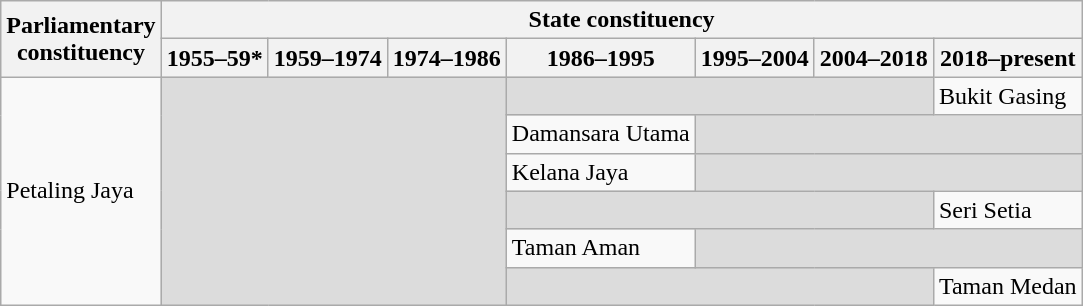<table class="wikitable">
<tr>
<th rowspan="2">Parliamentary<br>constituency</th>
<th colspan="7">State constituency</th>
</tr>
<tr>
<th>1955–59*</th>
<th>1959–1974</th>
<th>1974–1986</th>
<th>1986–1995</th>
<th>1995–2004</th>
<th>2004–2018</th>
<th>2018–present</th>
</tr>
<tr>
<td rowspan="6">Petaling Jaya</td>
<td colspan="3" rowspan="6" bgcolor="dcdcdc"></td>
<td colspan="3" bgcolor="dcdcdc"></td>
<td>Bukit Gasing</td>
</tr>
<tr>
<td>Damansara Utama</td>
<td colspan="3" bgcolor="dcdcdc"></td>
</tr>
<tr>
<td>Kelana Jaya</td>
<td colspan="3" bgcolor="dcdcdc"></td>
</tr>
<tr>
<td colspan="3" bgcolor="dcdcdc"></td>
<td>Seri Setia</td>
</tr>
<tr>
<td>Taman Aman</td>
<td colspan="3" bgcolor="dcdcdc"></td>
</tr>
<tr>
<td colspan="3" bgcolor="dcdcdc"></td>
<td>Taman Medan</td>
</tr>
</table>
